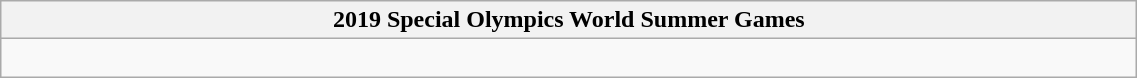<table class="wikitable" style="width: 60%;">
<tr>
<th>2019 Special Olympics World Summer Games</th>
</tr>
<tr>
<td><br></td>
</tr>
</table>
